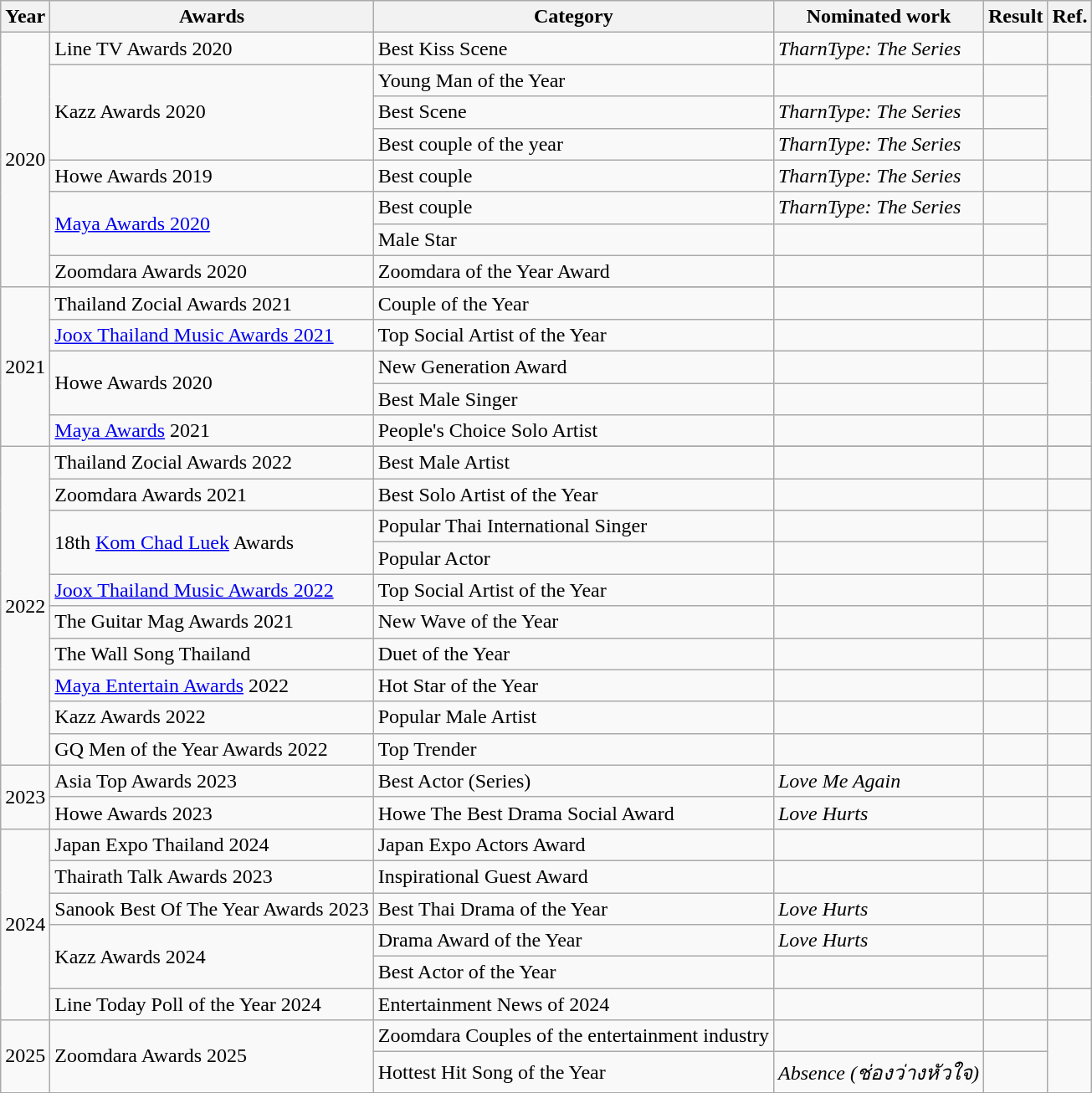<table class="wikitable sortable">
<tr>
<th>Year</th>
<th>Awards</th>
<th>Category</th>
<th>Nominated work</th>
<th>Result</th>
<th>Ref.</th>
</tr>
<tr>
<td rowspan="8">2020</td>
<td>Line TV Awards 2020</td>
<td>Best Kiss Scene</td>
<td><em>TharnType: The Series</em></td>
<td></td>
<td></td>
</tr>
<tr>
<td rowspan="3">Kazz Awards 2020</td>
<td>Young Man of the Year</td>
<td></td>
<td></td>
<td rowspan="3"></td>
</tr>
<tr>
<td>Best Scene</td>
<td><em>TharnType: The Series</em></td>
<td></td>
</tr>
<tr>
<td>Best couple of the year</td>
<td><em>TharnType: The Series</em></td>
<td></td>
</tr>
<tr>
<td>Howe Awards 2019</td>
<td>Best couple</td>
<td><em>TharnType: The Series </em></td>
<td></td>
<td></td>
</tr>
<tr>
<td rowspan="2"><a href='#'>Maya Awards 2020</a></td>
<td>Best couple</td>
<td><em>TharnType: The Series </em></td>
<td></td>
<td rowspan="2"></td>
</tr>
<tr>
<td>Male Star</td>
<td></td>
<td></td>
</tr>
<tr>
<td>Zoomdara Awards 2020</td>
<td>Zoomdara of the Year Award</td>
<td></td>
<td></td>
<td></td>
</tr>
<tr>
<td rowspan="6">2021</td>
</tr>
<tr>
<td>Thailand Zocial Awards 2021</td>
<td>Couple of the Year</td>
<td></td>
<td></td>
<td></td>
</tr>
<tr>
<td><a href='#'>Joox Thailand Music Awards 2021</a></td>
<td>Top Social Artist of the Year</td>
<td></td>
<td></td>
<td></td>
</tr>
<tr>
<td rowspan="2">Howe Awards 2020</td>
<td>New Generation Award</td>
<td></td>
<td></td>
<td rowspan="2"></td>
</tr>
<tr>
<td>Best Male Singer</td>
<td></td>
<td></td>
</tr>
<tr>
<td><a href='#'>Maya Awards</a> 2021</td>
<td>People's Choice Solo Artist</td>
<td></td>
<td></td>
<td></td>
</tr>
<tr>
<td rowspan="11">2022</td>
</tr>
<tr>
<td>Thailand Zocial Awards 2022</td>
<td>Best Male Artist</td>
<td></td>
<td></td>
<td></td>
</tr>
<tr>
<td>Zoomdara Awards 2021</td>
<td>Best Solo Artist of the Year</td>
<td></td>
<td></td>
<td></td>
</tr>
<tr>
<td rowspan="2">18th <a href='#'>Kom Chad Luek</a> Awards</td>
<td>Popular Thai International Singer</td>
<td></td>
<td></td>
<td rowspan="2"></td>
</tr>
<tr>
<td>Popular Actor</td>
<td></td>
<td></td>
</tr>
<tr>
<td><a href='#'>Joox Thailand Music Awards 2022</a></td>
<td>Top Social Artist of the Year</td>
<td></td>
<td></td>
<td></td>
</tr>
<tr>
<td>The Guitar Mag Awards 2021</td>
<td>New Wave of the Year</td>
<td></td>
<td></td>
<td></td>
</tr>
<tr>
<td>The Wall Song Thailand</td>
<td>Duet of the Year</td>
<td></td>
<td></td>
<td></td>
</tr>
<tr>
<td><a href='#'>Maya Entertain Awards</a> 2022</td>
<td>Hot Star of the Year</td>
<td></td>
<td></td>
<td></td>
</tr>
<tr>
<td>Kazz Awards 2022</td>
<td>Popular Male Artist</td>
<td></td>
<td></td>
<td></td>
</tr>
<tr>
<td>GQ Men of the Year Awards 2022</td>
<td>Top Trender</td>
<td></td>
<td></td>
<td></td>
</tr>
<tr>
<td rowspan="2">2023</td>
<td>Asia Top Awards 2023</td>
<td>Best Actor (Series)</td>
<td><em>Love Me Again </em></td>
<td></td>
<td></td>
</tr>
<tr>
<td>Howe Awards 2023</td>
<td>Howe The Best Drama Social Award</td>
<td><em>Love Hurts </em></td>
<td></td>
<td></td>
</tr>
<tr>
<td rowspan="6">2024</td>
<td>Japan Expo Thailand 2024</td>
<td>Japan Expo Actors Award</td>
<td></td>
<td></td>
<td></td>
</tr>
<tr>
<td>Thairath Talk Awards 2023</td>
<td>Inspirational Guest Award</td>
<td></td>
<td></td>
<td></td>
</tr>
<tr>
<td>Sanook Best Of The Year Awards 2023</td>
<td>Best Thai Drama of the Year</td>
<td><em>Love Hurts </em></td>
<td></td>
<td></td>
</tr>
<tr>
<td rowspan="2">Kazz Awards 2024</td>
<td>Drama Award of the Year</td>
<td><em>Love Hurts </em></td>
<td></td>
<td rowspan="2"></td>
</tr>
<tr>
<td>Best Actor of the Year</td>
<td></td>
<td></td>
</tr>
<tr>
<td>Line Today Poll of the Year 2024</td>
<td>Entertainment News of 2024</td>
<td></td>
<td></td>
<td></td>
</tr>
<tr>
<td rowspan="2">2025</td>
<td rowspan="2">Zoomdara Awards 2025</td>
<td>Zoomdara Couples of the entertainment industry</td>
<td></td>
<td></td>
<td rowspan="2"></td>
</tr>
<tr>
<td>Hottest Hit Song of the Year</td>
<td><em>Absence (ช่องว่างหัวใจ)</em></td>
<td></td>
</tr>
<tr>
</tr>
</table>
